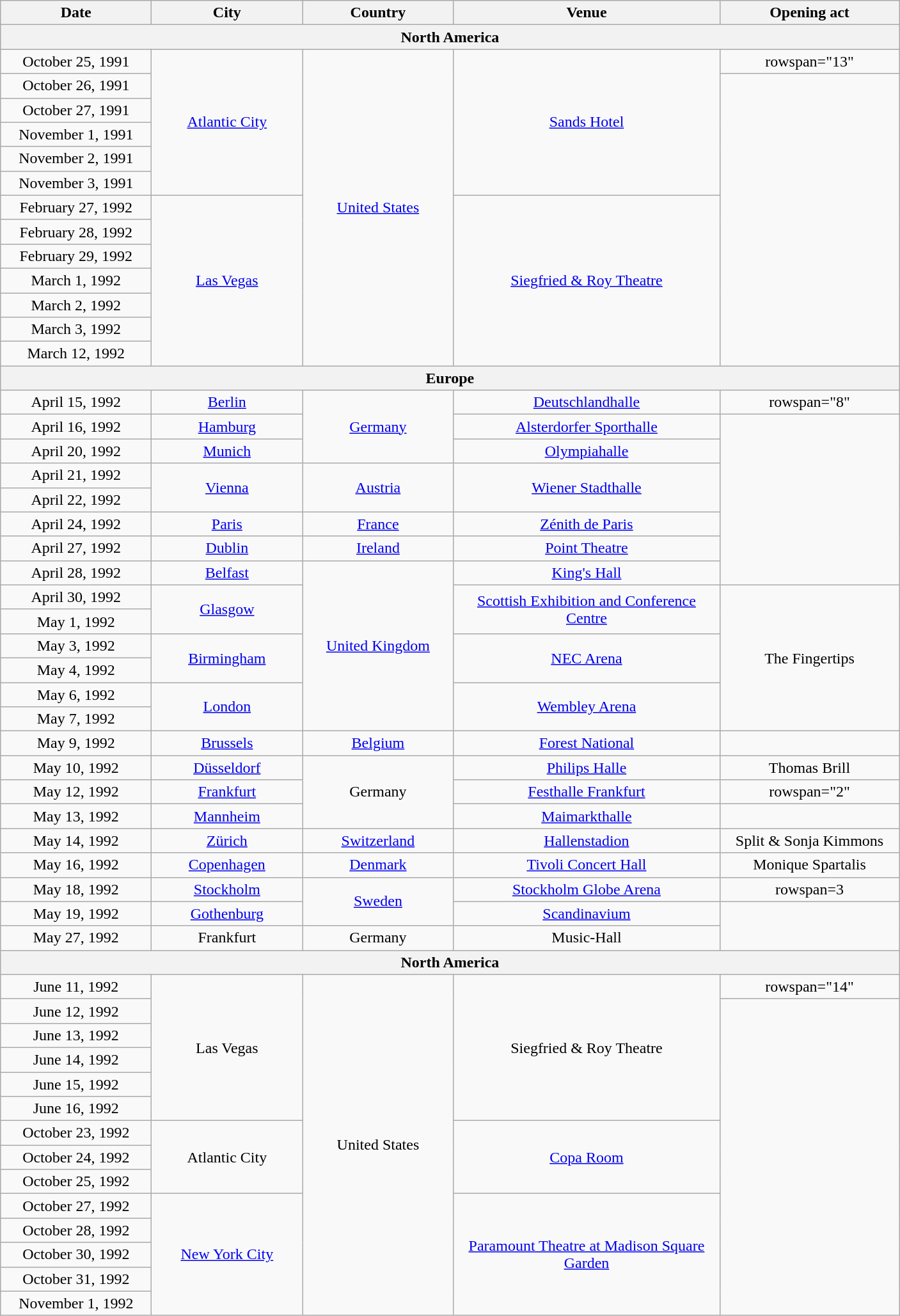<table class="wikitable" style="text-align:center;">
<tr>
<th width="150">Date</th>
<th width="150">City</th>
<th width="150">Country</th>
<th width="270">Venue</th>
<th style="width:180px;">Opening act</th>
</tr>
<tr bgcolor="#DDDDDD">
<th colspan="5"><strong>North America</strong></th>
</tr>
<tr>
<td>October 25, 1991</td>
<td rowspan="6"><a href='#'>Atlantic City</a></td>
<td rowspan="13"><a href='#'>United States</a></td>
<td rowspan="6"><a href='#'>Sands Hotel</a></td>
<td>rowspan="13" </td>
</tr>
<tr>
<td>October 26, 1991</td>
</tr>
<tr>
<td>October 27, 1991</td>
</tr>
<tr>
<td>November 1, 1991</td>
</tr>
<tr>
<td>November 2, 1991</td>
</tr>
<tr>
<td>November 3, 1991</td>
</tr>
<tr>
<td>February 27, 1992</td>
<td rowspan="7"><a href='#'>Las Vegas</a></td>
<td rowspan="7"><a href='#'>Siegfried & Roy Theatre</a></td>
</tr>
<tr>
<td>February 28, 1992</td>
</tr>
<tr>
<td>February 29, 1992</td>
</tr>
<tr>
<td>March 1, 1992</td>
</tr>
<tr>
<td>March 2, 1992</td>
</tr>
<tr>
<td>March 3, 1992</td>
</tr>
<tr>
<td>March 12, 1992</td>
</tr>
<tr>
<th colspan="5">Europe</th>
</tr>
<tr>
<td>April 15, 1992</td>
<td><a href='#'>Berlin</a></td>
<td rowspan="3"><a href='#'>Germany</a></td>
<td><a href='#'>Deutschlandhalle</a></td>
<td>rowspan="8" </td>
</tr>
<tr>
<td>April 16, 1992</td>
<td><a href='#'>Hamburg</a></td>
<td><a href='#'>Alsterdorfer Sporthalle</a></td>
</tr>
<tr>
<td>April 20, 1992</td>
<td><a href='#'>Munich</a></td>
<td><a href='#'>Olympiahalle</a></td>
</tr>
<tr>
<td>April 21, 1992</td>
<td rowspan="2"><a href='#'>Vienna</a></td>
<td rowspan="2"><a href='#'>Austria</a></td>
<td rowspan="2"><a href='#'>Wiener Stadthalle</a></td>
</tr>
<tr>
<td>April 22, 1992</td>
</tr>
<tr>
<td>April 24, 1992</td>
<td><a href='#'>Paris</a></td>
<td><a href='#'>France</a></td>
<td><a href='#'>Zénith de Paris</a></td>
</tr>
<tr>
<td>April 27, 1992</td>
<td><a href='#'>Dublin</a></td>
<td><a href='#'>Ireland</a></td>
<td><a href='#'>Point Theatre</a></td>
</tr>
<tr>
<td>April 28, 1992</td>
<td><a href='#'>Belfast</a></td>
<td rowspan="7"><a href='#'>United Kingdom</a></td>
<td><a href='#'>King's Hall</a></td>
</tr>
<tr>
<td>April 30, 1992</td>
<td rowspan="2"><a href='#'>Glasgow</a></td>
<td rowspan="2"><a href='#'>Scottish Exhibition and Conference Centre</a></td>
<td rowspan="6">The Fingertips</td>
</tr>
<tr>
<td>May 1, 1992</td>
</tr>
<tr>
<td>May 3, 1992</td>
<td rowspan="2"><a href='#'>Birmingham</a></td>
<td rowspan="2"><a href='#'>NEC Arena</a></td>
</tr>
<tr>
<td>May 4, 1992</td>
</tr>
<tr>
<td>May 6, 1992</td>
<td rowspan="2"><a href='#'>London</a></td>
<td rowspan="2"><a href='#'>Wembley Arena</a></td>
</tr>
<tr>
<td>May 7, 1992</td>
</tr>
<tr>
<td>May 9, 1992</td>
<td><a href='#'>Brussels</a></td>
<td><a href='#'>Belgium</a></td>
<td><a href='#'>Forest National</a></td>
<td></td>
</tr>
<tr>
<td>May 10, 1992</td>
<td><a href='#'>Düsseldorf</a></td>
<td rowspan="3">Germany</td>
<td><a href='#'>Philips Halle</a></td>
<td>Thomas Brill</td>
</tr>
<tr>
<td>May 12, 1992</td>
<td><a href='#'>Frankfurt</a></td>
<td><a href='#'>Festhalle Frankfurt</a></td>
<td>rowspan="2" </td>
</tr>
<tr>
<td>May 13, 1992</td>
<td><a href='#'>Mannheim</a></td>
<td><a href='#'>Maimarkthalle</a></td>
</tr>
<tr>
<td>May 14, 1992</td>
<td><a href='#'>Zürich</a></td>
<td><a href='#'>Switzerland</a></td>
<td><a href='#'>Hallenstadion</a></td>
<td>Split & Sonja Kimmons</td>
</tr>
<tr>
<td>May 16, 1992</td>
<td><a href='#'>Copenhagen</a></td>
<td><a href='#'>Denmark</a></td>
<td><a href='#'>Tivoli Concert Hall</a></td>
<td>Monique Spartalis</td>
</tr>
<tr>
<td>May 18, 1992</td>
<td><a href='#'>Stockholm</a></td>
<td rowspan="2"><a href='#'>Sweden</a></td>
<td><a href='#'>Stockholm Globe Arena</a></td>
<td>rowspan=3 </td>
</tr>
<tr>
<td>May 19, 1992</td>
<td><a href='#'>Gothenburg</a></td>
<td><a href='#'>Scandinavium</a></td>
</tr>
<tr>
<td>May 27, 1992</td>
<td>Frankfurt</td>
<td>Germany</td>
<td>Music-Hall</td>
</tr>
<tr>
<th colspan="5">North America</th>
</tr>
<tr>
<td>June 11, 1992</td>
<td rowspan="6">Las Vegas</td>
<td rowspan="14">United States</td>
<td rowspan="6">Siegfried & Roy Theatre</td>
<td>rowspan="14" </td>
</tr>
<tr>
<td>June 12, 1992</td>
</tr>
<tr>
<td>June 13, 1992</td>
</tr>
<tr>
<td>June 14, 1992</td>
</tr>
<tr>
<td>June 15, 1992</td>
</tr>
<tr>
<td>June 16, 1992</td>
</tr>
<tr>
<td>October 23, 1992</td>
<td rowspan="3">Atlantic City</td>
<td rowspan="3"><a href='#'>Copa Room</a></td>
</tr>
<tr>
<td>October 24, 1992</td>
</tr>
<tr>
<td>October 25, 1992</td>
</tr>
<tr>
<td>October 27, 1992</td>
<td rowspan="5"><a href='#'>New York City</a></td>
<td rowspan="5"><a href='#'>Paramount Theatre at Madison Square Garden</a></td>
</tr>
<tr>
<td>October 28, 1992</td>
</tr>
<tr>
<td>October 30, 1992</td>
</tr>
<tr>
<td>October 31, 1992</td>
</tr>
<tr>
<td>November 1, 1992</td>
</tr>
</table>
